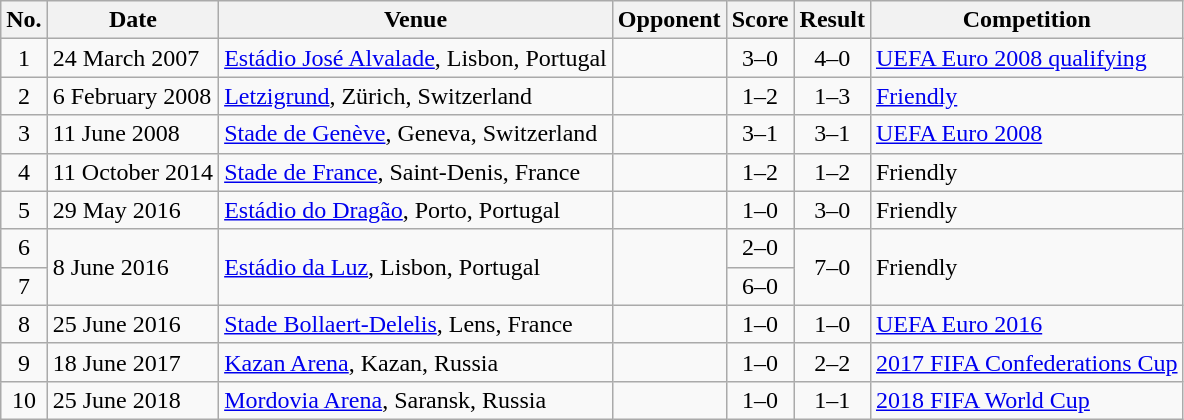<table class="wikitable sortable">
<tr>
<th scope="col">No.</th>
<th scope="col">Date</th>
<th scope="col">Venue</th>
<th scope="col">Opponent</th>
<th scope="col">Score</th>
<th scope="col">Result</th>
<th scope="col">Competition</th>
</tr>
<tr>
<td style="text-align:center">1</td>
<td>24 March 2007</td>
<td><a href='#'>Estádio José Alvalade</a>, Lisbon, Portugal</td>
<td></td>
<td style="text-align:center">3–0</td>
<td style="text-align:center">4–0</td>
<td><a href='#'>UEFA Euro 2008 qualifying</a></td>
</tr>
<tr>
<td style="text-align:center">2</td>
<td>6 February 2008</td>
<td><a href='#'>Letzigrund</a>, Zürich, Switzerland</td>
<td></td>
<td style="text-align:center">1–2</td>
<td style="text-align:center">1–3</td>
<td><a href='#'>Friendly</a></td>
</tr>
<tr>
<td style="text-align:center">3</td>
<td>11 June 2008</td>
<td><a href='#'>Stade de Genève</a>, Geneva, Switzerland</td>
<td></td>
<td style="text-align:center">3–1</td>
<td style="text-align:center">3–1</td>
<td><a href='#'>UEFA Euro 2008</a></td>
</tr>
<tr>
<td style="text-align:center">4</td>
<td>11 October 2014</td>
<td><a href='#'>Stade de France</a>, Saint-Denis, France</td>
<td></td>
<td style="text-align:center">1–2</td>
<td style="text-align:center">1–2</td>
<td>Friendly</td>
</tr>
<tr>
<td style="text-align:center">5</td>
<td>29 May 2016</td>
<td><a href='#'>Estádio do Dragão</a>, Porto, Portugal</td>
<td></td>
<td style="text-align:center">1–0</td>
<td style="text-align:center">3–0</td>
<td>Friendly</td>
</tr>
<tr>
<td style="text-align:center">6</td>
<td rowspan="2">8 June 2016</td>
<td rowspan="2"><a href='#'>Estádio da Luz</a>, Lisbon, Portugal</td>
<td rowspan="2"></td>
<td style="text-align:center">2–0</td>
<td rowspan="2" style="text-align:center">7–0</td>
<td rowspan=2>Friendly</td>
</tr>
<tr>
<td style="text-align:center">7</td>
<td style="text-align:center">6–0</td>
</tr>
<tr>
<td style="text-align:center">8</td>
<td>25 June 2016</td>
<td><a href='#'>Stade Bollaert-Delelis</a>, Lens, France</td>
<td></td>
<td style="text-align:center">1–0</td>
<td style="text-align:center">1–0 </td>
<td><a href='#'>UEFA Euro 2016</a></td>
</tr>
<tr>
<td style="text-align:center">9</td>
<td>18 June 2017</td>
<td><a href='#'>Kazan Arena</a>, Kazan, Russia</td>
<td></td>
<td style="text-align:center">1–0</td>
<td style="text-align:center">2–2</td>
<td><a href='#'>2017 FIFA Confederations Cup</a></td>
</tr>
<tr>
<td style="text-align:center">10</td>
<td>25 June 2018</td>
<td><a href='#'>Mordovia Arena</a>, Saransk, Russia</td>
<td></td>
<td style="text-align:center">1–0</td>
<td style="text-align:center">1–1</td>
<td><a href='#'>2018 FIFA World Cup</a></td>
</tr>
</table>
